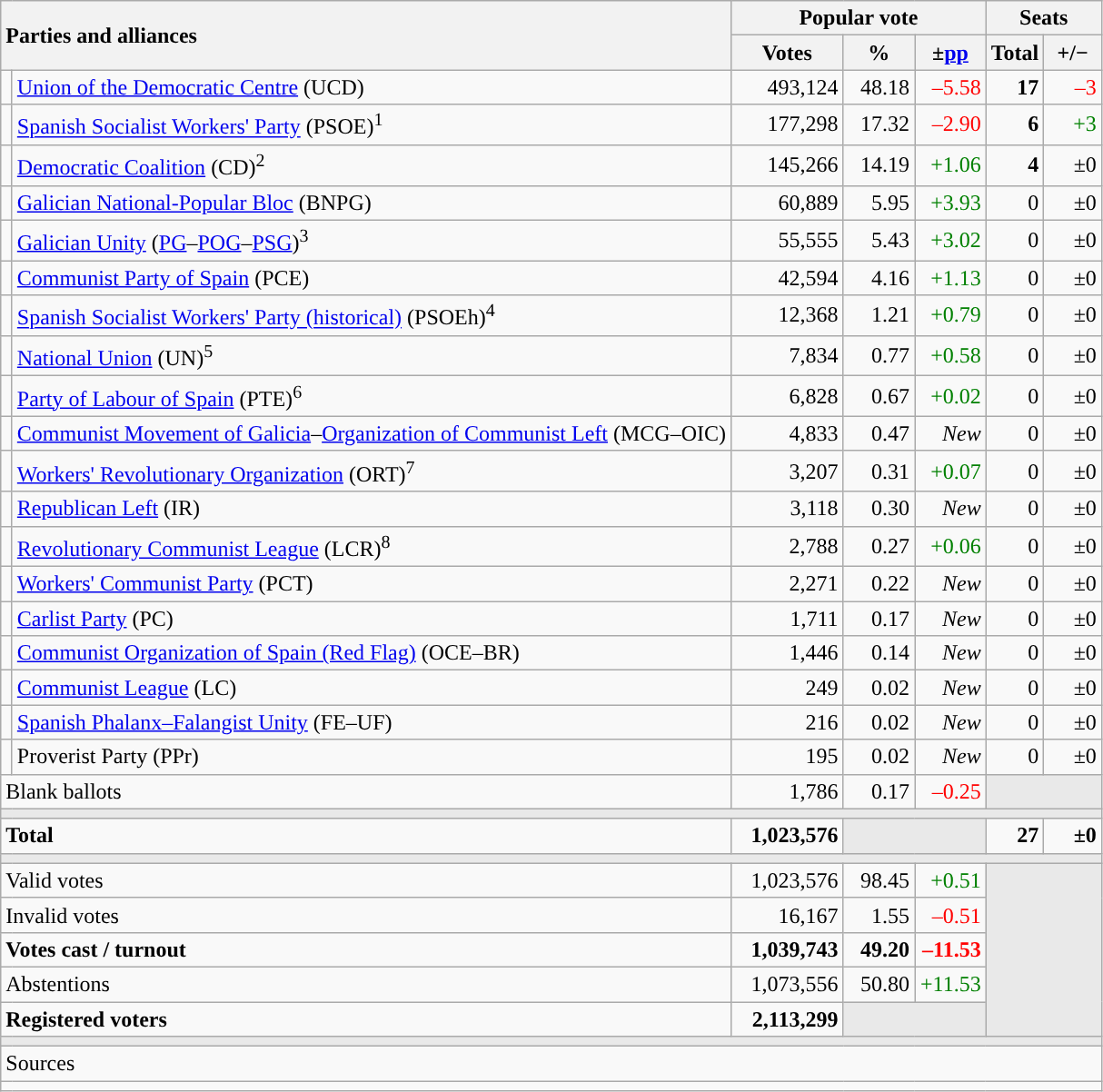<table class="wikitable" style="text-align:right;">
<tr>
<th style="text-align:left;" rowspan="2" colspan="2" width="525">Parties and alliances</th>
<th colspan="3">Popular vote</th>
<th colspan="2">Seats</th>
</tr>
<tr>
<th width="75">Votes</th>
<th width="45">%</th>
<th width="45">±<a href='#'>pp</a></th>
<th width="35">Total</th>
<th width="35">+/−</th>
</tr>
<tr>
<td width="1" style="color:inherit;background:"></td>
<td align="left"><a href='#'>Union of the Democratic Centre</a> (UCD)</td>
<td>493,124</td>
<td>48.18</td>
<td style="color:red;">–5.58</td>
<td><strong>17</strong></td>
<td style="color:red;">–3</td>
</tr>
<tr>
<td style="color:inherit;background:"></td>
<td align="left"><a href='#'>Spanish Socialist Workers' Party</a> (PSOE)<sup>1</sup></td>
<td>177,298</td>
<td>17.32</td>
<td style="color:red;">–2.90</td>
<td><strong>6</strong></td>
<td style="color:green;">+3</td>
</tr>
<tr>
<td style="color:inherit;background:"></td>
<td align="left"><a href='#'>Democratic Coalition</a> (CD)<sup>2</sup></td>
<td>145,266</td>
<td>14.19</td>
<td style="color:green;">+1.06</td>
<td><strong>4</strong></td>
<td>±0</td>
</tr>
<tr>
<td style="color:inherit;background:"></td>
<td align="left"><a href='#'>Galician National-Popular Bloc</a> (BNPG)</td>
<td>60,889</td>
<td>5.95</td>
<td style="color:green;">+3.93</td>
<td>0</td>
<td>±0</td>
</tr>
<tr>
<td style="color:inherit;background:"></td>
<td align="left"><a href='#'>Galician Unity</a> (<a href='#'>PG</a>–<a href='#'>POG</a>–<a href='#'>PSG</a>)<sup>3</sup></td>
<td>55,555</td>
<td>5.43</td>
<td style="color:green;">+3.02</td>
<td>0</td>
<td>±0</td>
</tr>
<tr>
<td style="color:inherit;background:"></td>
<td align="left"><a href='#'>Communist Party of Spain</a> (PCE)</td>
<td>42,594</td>
<td>4.16</td>
<td style="color:green;">+1.13</td>
<td>0</td>
<td>±0</td>
</tr>
<tr>
<td style="color:inherit;background:"></td>
<td align="left"><a href='#'>Spanish Socialist Workers' Party (historical)</a> (PSOEh)<sup>4</sup></td>
<td>12,368</td>
<td>1.21</td>
<td style="color:green;">+0.79</td>
<td>0</td>
<td>±0</td>
</tr>
<tr>
<td style="color:inherit;background:"></td>
<td align="left"><a href='#'>National Union</a> (UN)<sup>5</sup></td>
<td>7,834</td>
<td>0.77</td>
<td style="color:green;">+0.58</td>
<td>0</td>
<td>±0</td>
</tr>
<tr>
<td style="color:inherit;background:"></td>
<td align="left"><a href='#'>Party of Labour of Spain</a> (PTE)<sup>6</sup></td>
<td>6,828</td>
<td>0.67</td>
<td style="color:green;">+0.02</td>
<td>0</td>
<td>±0</td>
</tr>
<tr>
<td style="color:inherit;background:"></td>
<td align="left"><a href='#'>Communist Movement of Galicia</a>–<a href='#'>Organization of Communist Left</a> (MCG–OIC)</td>
<td>4,833</td>
<td>0.47</td>
<td><em>New</em></td>
<td>0</td>
<td>±0</td>
</tr>
<tr>
<td style="color:inherit;background:"></td>
<td align="left"><a href='#'>Workers' Revolutionary Organization</a> (ORT)<sup>7</sup></td>
<td>3,207</td>
<td>0.31</td>
<td style="color:green;">+0.07</td>
<td>0</td>
<td>±0</td>
</tr>
<tr>
<td style="color:inherit;background:"></td>
<td align="left"><a href='#'>Republican Left</a> (IR)</td>
<td>3,118</td>
<td>0.30</td>
<td><em>New</em></td>
<td>0</td>
<td>±0</td>
</tr>
<tr>
<td style="color:inherit;background:"></td>
<td align="left"><a href='#'>Revolutionary Communist League</a> (LCR)<sup>8</sup></td>
<td>2,788</td>
<td>0.27</td>
<td style="color:green;">+0.06</td>
<td>0</td>
<td>±0</td>
</tr>
<tr>
<td style="color:inherit;background:"></td>
<td align="left"><a href='#'>Workers' Communist Party</a> (PCT)</td>
<td>2,271</td>
<td>0.22</td>
<td><em>New</em></td>
<td>0</td>
<td>±0</td>
</tr>
<tr>
<td style="color:inherit;background:"></td>
<td align="left"><a href='#'>Carlist Party</a> (PC)</td>
<td>1,711</td>
<td>0.17</td>
<td><em>New</em></td>
<td>0</td>
<td>±0</td>
</tr>
<tr>
<td style="color:inherit;background:"></td>
<td align="left"><a href='#'>Communist Organization of Spain (Red Flag)</a> (OCE–BR)</td>
<td>1,446</td>
<td>0.14</td>
<td><em>New</em></td>
<td>0</td>
<td>±0</td>
</tr>
<tr>
<td style="color:inherit;background:"></td>
<td align="left"><a href='#'>Communist League</a> (LC)</td>
<td>249</td>
<td>0.02</td>
<td><em>New</em></td>
<td>0</td>
<td>±0</td>
</tr>
<tr>
<td style="color:inherit;background:"></td>
<td align="left"><a href='#'>Spanish Phalanx–Falangist Unity</a> (FE–UF)</td>
<td>216</td>
<td>0.02</td>
<td><em>New</em></td>
<td>0</td>
<td>±0</td>
</tr>
<tr>
<td style="color:inherit;background:"></td>
<td align="left">Proverist Party (PPr)</td>
<td>195</td>
<td>0.02</td>
<td><em>New</em></td>
<td>0</td>
<td>±0</td>
</tr>
<tr>
<td align="left" colspan="2">Blank ballots</td>
<td>1,786</td>
<td>0.17</td>
<td style="color:red;">–0.25</td>
<td bgcolor="#E9E9E9" colspan="2"></td>
</tr>
<tr>
<td colspan="7" bgcolor="#E9E9E9"></td>
</tr>
<tr style="font-weight:bold;">
<td align="left" colspan="2">Total</td>
<td>1,023,576</td>
<td bgcolor="#E9E9E9" colspan="2"></td>
<td>27</td>
<td>±0</td>
</tr>
<tr>
<td colspan="7" bgcolor="#E9E9E9"></td>
</tr>
<tr>
<td align="left" colspan="2">Valid votes</td>
<td>1,023,576</td>
<td>98.45</td>
<td style="color:green;">+0.51</td>
<td bgcolor="#E9E9E9" colspan="2" rowspan="5"></td>
</tr>
<tr>
<td align="left" colspan="2">Invalid votes</td>
<td>16,167</td>
<td>1.55</td>
<td style="color:red;">–0.51</td>
</tr>
<tr style="font-weight:bold;">
<td align="left" colspan="2">Votes cast / turnout</td>
<td>1,039,743</td>
<td>49.20</td>
<td style="color:red;">–11.53</td>
</tr>
<tr>
<td align="left" colspan="2">Abstentions</td>
<td>1,073,556</td>
<td>50.80</td>
<td style="color:green;">+11.53</td>
</tr>
<tr style="font-weight:bold;">
<td align="left" colspan="2">Registered voters</td>
<td>2,113,299</td>
<td bgcolor="#E9E9E9" colspan="2"></td>
</tr>
<tr>
<td colspan="7" bgcolor="#E9E9E9"></td>
</tr>
<tr>
<td align="left" colspan="7">Sources</td>
</tr>
<tr>
<td colspan="7" style="text-align:left; max-width:790px;"></td>
</tr>
</table>
